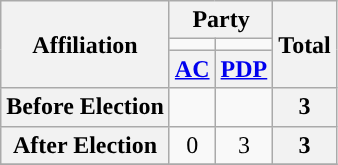<table class="wikitable" style="text-align:center">
<tr>
<th rowspan="3">Affiliation</th>
<th colspan="2">Party</th>
<th rowspan="3">Total</th>
</tr>
<tr>
<td style="background-color:"></td>
<td style="background-color:"></td>
</tr>
<tr>
<th><a href='#'>AC</a></th>
<th><a href='#'>PDP</a></th>
</tr>
<tr>
<th>Before Election</th>
<td></td>
<td></td>
<th>3</th>
</tr>
<tr>
<th>After Election</th>
<td>0</td>
<td>3</td>
<th>3</th>
</tr>
<tr>
</tr>
</table>
